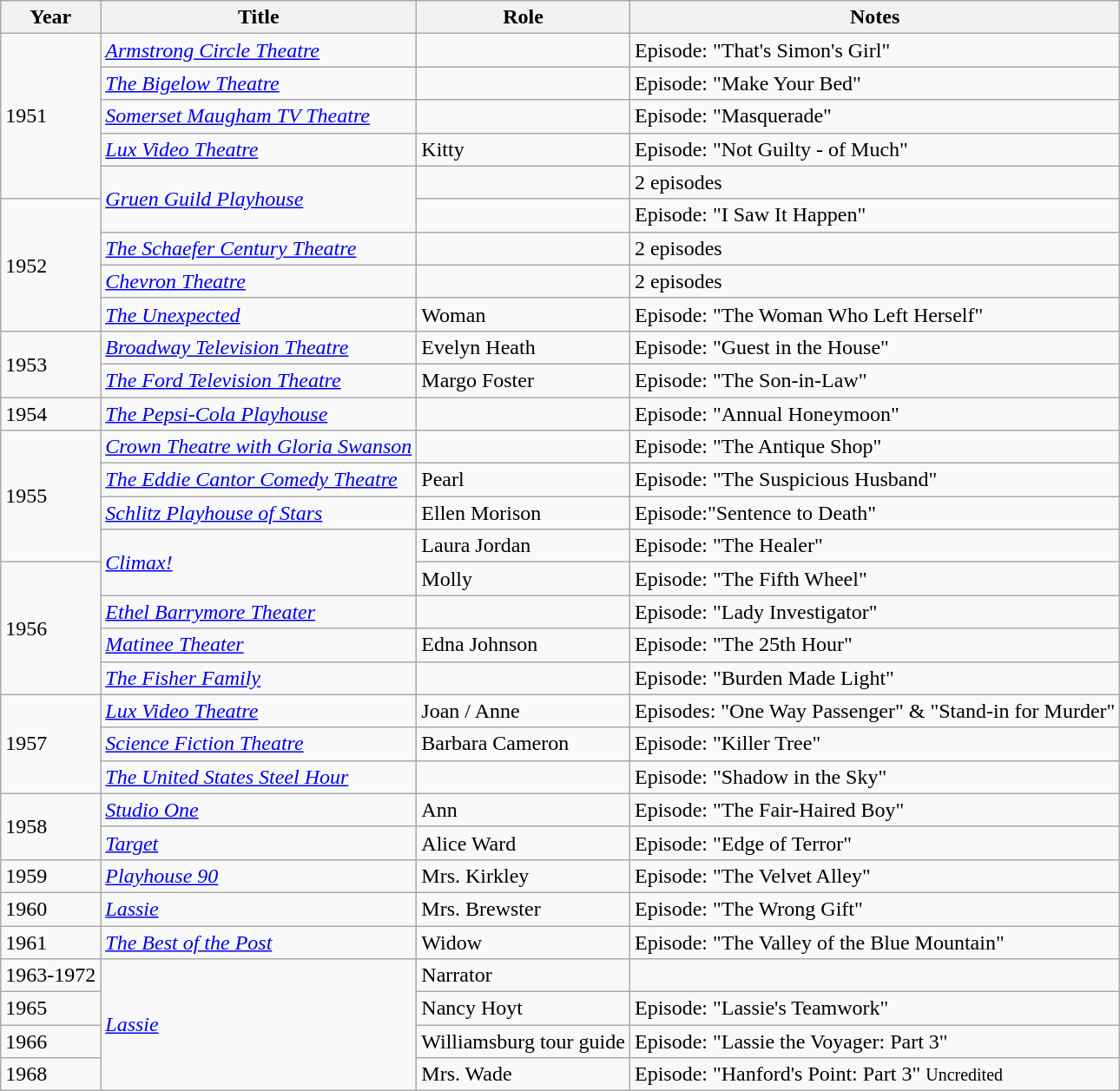<table class="wikitable plainrowheaders sortable">
<tr>
<th>Year</th>
<th>Title</th>
<th>Role</th>
<th>Notes</th>
</tr>
<tr>
<td rowspan=5>1951</td>
<td><em><a href='#'>Armstrong Circle Theatre</a></em></td>
<td></td>
<td>Episode: "That's Simon's Girl"</td>
</tr>
<tr>
<td><em><a href='#'>The Bigelow Theatre</a></em></td>
<td></td>
<td>Episode: "Make Your Bed"</td>
</tr>
<tr>
<td><em><a href='#'>Somerset Maugham TV Theatre</a></em></td>
<td></td>
<td>Episode: "Masquerade"</td>
</tr>
<tr>
<td><em><a href='#'>Lux Video Theatre</a></em></td>
<td>Kitty</td>
<td>Episode: "Not Guilty - of Much"</td>
</tr>
<tr>
<td rowspan=2><em><a href='#'>Gruen Guild Playhouse</a></em></td>
<td></td>
<td>2 episodes</td>
</tr>
<tr>
<td rowspan=4>1952</td>
<td></td>
<td>Episode: "I Saw It Happen"</td>
</tr>
<tr>
<td><em><a href='#'>The Schaefer Century Theatre</a></em></td>
<td></td>
<td>2 episodes</td>
</tr>
<tr>
<td><em><a href='#'>Chevron Theatre</a></em></td>
<td></td>
<td>2 episodes</td>
</tr>
<tr>
<td><em><a href='#'>The Unexpected</a></em></td>
<td>Woman</td>
<td>Episode: "The Woman Who Left Herself"</td>
</tr>
<tr>
<td rowspan=2>1953</td>
<td><em><a href='#'>Broadway Television Theatre</a></em></td>
<td>Evelyn Heath</td>
<td>Episode: "Guest in the House"</td>
</tr>
<tr>
<td><em><a href='#'>The Ford Television Theatre</a></em></td>
<td>Margo Foster</td>
<td>Episode: "The Son-in-Law"</td>
</tr>
<tr>
<td>1954</td>
<td><em><a href='#'>The Pepsi-Cola Playhouse</a></em></td>
<td></td>
<td>Episode: "Annual Honeymoon"</td>
</tr>
<tr>
<td rowspan=4>1955</td>
<td><em><a href='#'>Crown Theatre with Gloria Swanson</a></em></td>
<td></td>
<td>Episode: "The Antique Shop"</td>
</tr>
<tr>
<td><em><a href='#'>The Eddie Cantor Comedy Theatre</a></em></td>
<td>Pearl</td>
<td>Episode: "The Suspicious Husband"</td>
</tr>
<tr>
<td><em><a href='#'>Schlitz Playhouse of Stars</a></em></td>
<td>Ellen Morison</td>
<td>Episode:"Sentence to Death"</td>
</tr>
<tr>
<td rowspan=2><em><a href='#'>Climax!</a></em></td>
<td>Laura Jordan</td>
<td>Episode: "The Healer"</td>
</tr>
<tr>
<td rowspan=4>1956</td>
<td>Molly</td>
<td>Episode: "The Fifth Wheel"</td>
</tr>
<tr>
<td><em><a href='#'>Ethel Barrymore Theater</a></em></td>
<td></td>
<td>Episode: "Lady Investigator"</td>
</tr>
<tr>
<td><em><a href='#'>Matinee Theater</a></em></td>
<td>Edna Johnson</td>
<td>Episode: "The 25th Hour"</td>
</tr>
<tr>
<td><em><a href='#'>The Fisher Family</a></em></td>
<td></td>
<td>Episode: "Burden Made Light"</td>
</tr>
<tr>
<td rowspan=3>1957</td>
<td><em><a href='#'>Lux Video Theatre</a></em></td>
<td>Joan / Anne</td>
<td>Episodes: "One Way Passenger" & "Stand-in for Murder"</td>
</tr>
<tr>
<td><em><a href='#'>Science Fiction Theatre</a></em></td>
<td>Barbara Cameron</td>
<td>Episode: "Killer Tree"</td>
</tr>
<tr>
<td><em><a href='#'>The United States Steel Hour</a></em></td>
<td></td>
<td>Episode: "Shadow in the Sky"</td>
</tr>
<tr>
<td rowspan=2>1958</td>
<td><em><a href='#'>Studio One</a></em></td>
<td>Ann</td>
<td>Episode: "The Fair-Haired Boy"</td>
</tr>
<tr>
<td><em><a href='#'>Target</a></em></td>
<td>Alice Ward</td>
<td>Episode: "Edge of Terror"</td>
</tr>
<tr>
<td>1959</td>
<td><em><a href='#'>Playhouse 90</a></em></td>
<td>Mrs. Kirkley</td>
<td>Episode: "The Velvet Alley"</td>
</tr>
<tr>
<td>1960</td>
<td><em><a href='#'>Lassie</a></em></td>
<td>Mrs. Brewster</td>
<td>Episode: "The Wrong Gift"</td>
</tr>
<tr>
<td>1961</td>
<td><em><a href='#'>The Best of the Post</a></em></td>
<td>Widow</td>
<td>Episode: "The Valley of the Blue Mountain"</td>
</tr>
<tr>
<td>1963-1972</td>
<td rowspan=4><em><a href='#'>Lassie</a></em></td>
<td>Narrator</td>
<td></td>
</tr>
<tr>
<td>1965</td>
<td>Nancy Hoyt</td>
<td>Episode: "Lassie's Teamwork"</td>
</tr>
<tr>
<td>1966</td>
<td>Williamsburg tour guide</td>
<td>Episode: "Lassie the Voyager: Part 3"</td>
</tr>
<tr>
<td>1968</td>
<td>Mrs. Wade</td>
<td>Episode: "Hanford's Point: Part 3" <small>Uncredited</small></td>
</tr>
</table>
